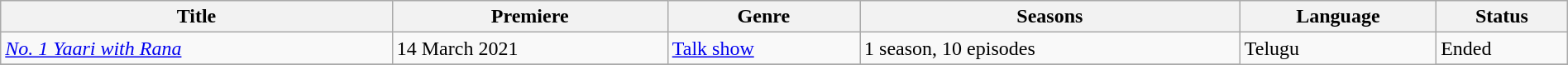<table class="wikitable sortable" style="width:100%;">
<tr>
<th>Title</th>
<th>Premiere</th>
<th>Genre</th>
<th>Seasons</th>
<th>Language</th>
<th>Status</th>
</tr>
<tr>
<td><a href='#'><em>No. 1 Yaari with Rana</em></a></td>
<td>14 March 2021</td>
<td><a href='#'>Talk show</a></td>
<td>1 season, 10 episodes</td>
<td rowspan="3">Telugu</td>
<td>Ended</td>
</tr>
<tr>
</tr>
</table>
